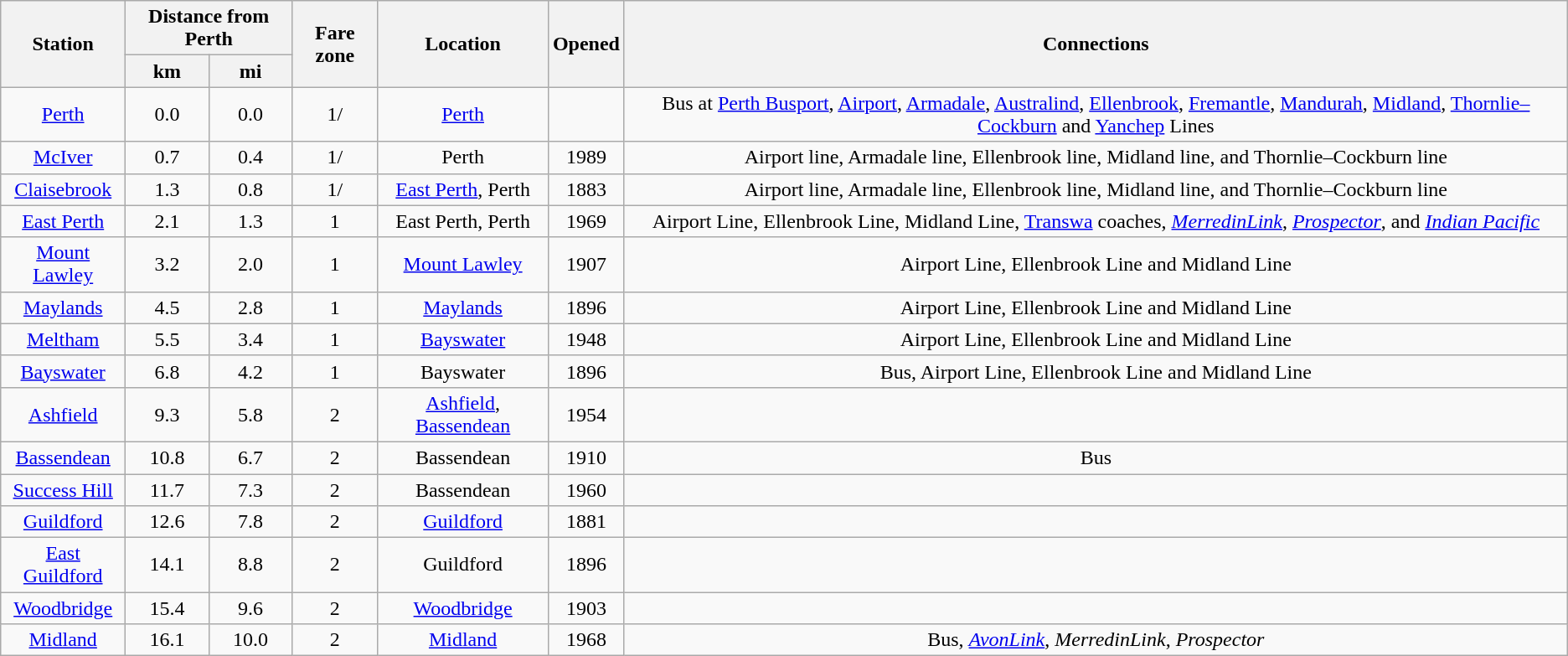<table class="wikitable sortable" style="text-align:center">
<tr>
<th rowspan="2" scope="col" class="unsortable">Station</th>
<th colspan="2">Distance from Perth</th>
<th rowspan="2">Fare zone</th>
<th rowspan="2" scope="col" class="unsortable">Location</th>
<th rowspan="2">Opened</th>
<th rowspan="2" scope="col" class="unsortable">Connections</th>
</tr>
<tr>
<th>km</th>
<th>mi</th>
</tr>
<tr>
<td><a href='#'>Perth</a></td>
<td>0.0</td>
<td>0.0</td>
<td>1/</td>
<td><a href='#'>Perth</a></td>
<td></td>
<td>Bus at <a href='#'>Perth Busport</a>, <a href='#'>Airport</a>, <a href='#'>Armadale</a>, <a href='#'>Australind</a>, <a href='#'>Ellenbrook</a>, <a href='#'>Fremantle</a>, <a href='#'>Mandurah</a>, <a href='#'>Midland</a>, <a href='#'>Thornlie–Cockburn</a> and <a href='#'>Yanchep</a> Lines</td>
</tr>
<tr>
<td><a href='#'>McIver</a></td>
<td>0.7</td>
<td>0.4</td>
<td>1/</td>
<td>Perth</td>
<td>1989</td>
<td>Airport line, Armadale line, Ellenbrook line, Midland line, and Thornlie–Cockburn line</td>
</tr>
<tr>
<td><a href='#'>Claisebrook</a></td>
<td>1.3</td>
<td>0.8</td>
<td>1/</td>
<td><a href='#'>East Perth</a>, Perth</td>
<td>1883</td>
<td>Airport line, Armadale line, Ellenbrook line, Midland line, and Thornlie–Cockburn line</td>
</tr>
<tr>
<td><a href='#'>East Perth</a></td>
<td>2.1</td>
<td>1.3</td>
<td>1</td>
<td>East Perth, Perth</td>
<td>1969</td>
<td>Airport Line, Ellenbrook Line, Midland Line, <a href='#'>Transwa</a> coaches, <em><a href='#'>MerredinLink</a></em>, <em><a href='#'>Prospector</a></em>, and <em><a href='#'>Indian Pacific</a></em></td>
</tr>
<tr>
<td><a href='#'>Mount Lawley</a></td>
<td>3.2</td>
<td>2.0</td>
<td>1</td>
<td><a href='#'>Mount Lawley</a></td>
<td>1907</td>
<td>Airport Line, Ellenbrook Line and Midland Line</td>
</tr>
<tr>
<td><a href='#'>Maylands</a></td>
<td>4.5</td>
<td>2.8</td>
<td>1</td>
<td><a href='#'>Maylands</a></td>
<td>1896</td>
<td>Airport Line, Ellenbrook Line and Midland Line</td>
</tr>
<tr>
<td><a href='#'>Meltham</a></td>
<td>5.5</td>
<td>3.4</td>
<td>1</td>
<td><a href='#'>Bayswater</a></td>
<td>1948</td>
<td>Airport Line, Ellenbrook Line and Midland Line</td>
</tr>
<tr>
<td><a href='#'>Bayswater</a></td>
<td>6.8</td>
<td>4.2</td>
<td>1</td>
<td>Bayswater</td>
<td>1896</td>
<td>Bus, Airport Line, Ellenbrook Line and Midland Line</td>
</tr>
<tr>
<td><a href='#'>Ashfield</a></td>
<td>9.3</td>
<td>5.8</td>
<td>2</td>
<td><a href='#'>Ashfield</a>, <a href='#'>Bassendean</a></td>
<td>1954</td>
<td></td>
</tr>
<tr>
<td><a href='#'>Bassendean</a></td>
<td>10.8</td>
<td>6.7</td>
<td>2</td>
<td>Bassendean</td>
<td>1910</td>
<td>Bus</td>
</tr>
<tr>
<td><a href='#'>Success Hill</a></td>
<td>11.7</td>
<td>7.3</td>
<td>2</td>
<td>Bassendean</td>
<td>1960</td>
<td></td>
</tr>
<tr>
<td><a href='#'>Guildford</a></td>
<td>12.6</td>
<td>7.8</td>
<td>2</td>
<td><a href='#'>Guildford</a></td>
<td>1881</td>
<td></td>
</tr>
<tr>
<td><a href='#'>East Guildford</a></td>
<td>14.1</td>
<td>8.8</td>
<td>2</td>
<td>Guildford</td>
<td>1896</td>
<td></td>
</tr>
<tr>
<td><a href='#'>Woodbridge</a></td>
<td>15.4</td>
<td>9.6</td>
<td>2</td>
<td><a href='#'>Woodbridge</a></td>
<td>1903</td>
<td></td>
</tr>
<tr>
<td><a href='#'>Midland</a></td>
<td>16.1</td>
<td>10.0</td>
<td>2</td>
<td><a href='#'>Midland</a></td>
<td>1968</td>
<td>Bus, <em><a href='#'>AvonLink</a></em>, <em>MerredinLink</em>, <em>Prospector</em></td>
</tr>
</table>
